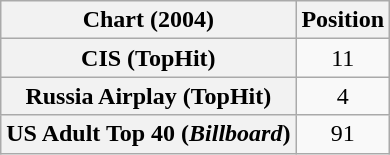<table class="wikitable sortable plainrowheaders" style="text-align:center">
<tr>
<th>Chart (2004)</th>
<th>Position</th>
</tr>
<tr>
<th scope="row">CIS (TopHit)</th>
<td>11</td>
</tr>
<tr>
<th scope="row">Russia Airplay (TopHit)</th>
<td>4</td>
</tr>
<tr>
<th scope="row">US Adult Top 40 (<em>Billboard</em>)</th>
<td>91</td>
</tr>
</table>
